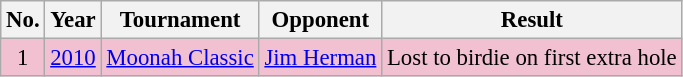<table class="wikitable" style="font-size:95%;">
<tr>
<th>No.</th>
<th>Year</th>
<th>Tournament</th>
<th>Opponent</th>
<th>Result</th>
</tr>
<tr style="background:#F2C1D1;">
<td align=center>1</td>
<td><a href='#'>2010</a></td>
<td><a href='#'>Moonah Classic</a></td>
<td> <a href='#'>Jim Herman</a></td>
<td>Lost to birdie on first extra hole</td>
</tr>
</table>
